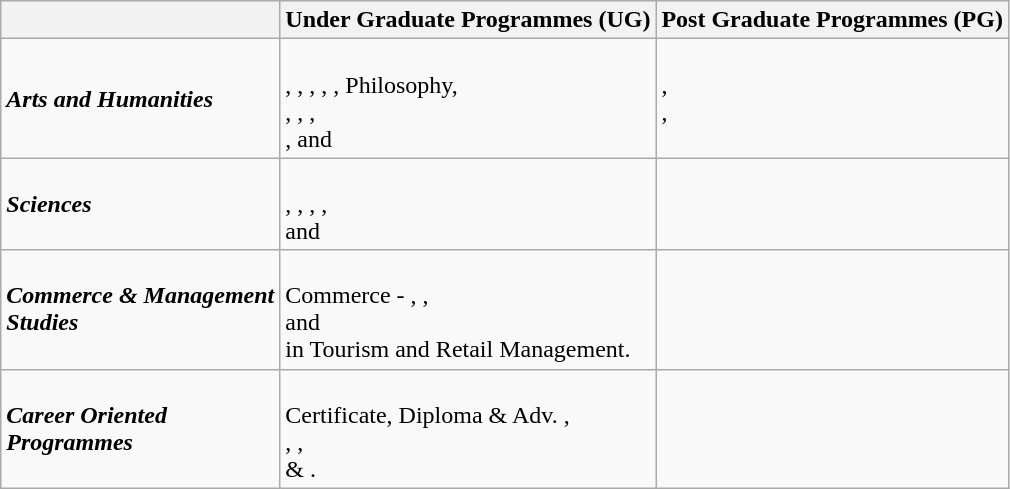<table class="wikitable sortable">
<tr>
<th></th>
<th>Under Graduate Programmes (UG)</th>
<th>Post Graduate Programmes (PG)</th>
</tr>
<tr>
<td><strong><em>Arts and Humanities</em></strong></td>
<td><br>, , , , , Philosophy,<br>, , ,<br>,  and <br></td>
<td> ,<br>,<br></td>
</tr>
<tr>
<td><strong><em>Sciences</em></strong></td>
<td><br>, , , , <br>and </td>
<td></td>
</tr>
<tr>
<td><strong><em>Commerce & Management</em></strong><br><strong><em>Studies</em></strong></td>
<td><br>Commerce - , ,<br> and<br> in Tourism and Retail Management.</td>
<td></td>
</tr>
<tr>
<td><strong><em>Career Oriented</em></strong><br><strong><em>Programmes</em></strong></td>
<td><br>Certificate, Diploma & Adv. ,<br>, ,<br> & .</td>
<td></td>
</tr>
</table>
